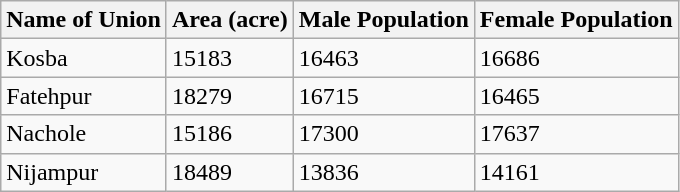<table class="wikitable">
<tr>
<th>Name of Union</th>
<th>Area (acre)</th>
<th>Male Population</th>
<th>Female Population</th>
</tr>
<tr>
<td>Kosba</td>
<td>15183</td>
<td>16463</td>
<td>16686</td>
</tr>
<tr>
<td>Fatehpur</td>
<td>18279</td>
<td>16715</td>
<td>16465</td>
</tr>
<tr>
<td>Nachole</td>
<td>15186</td>
<td>17300</td>
<td>17637</td>
</tr>
<tr>
<td>Nijampur</td>
<td>18489</td>
<td>13836</td>
<td>14161</td>
</tr>
</table>
